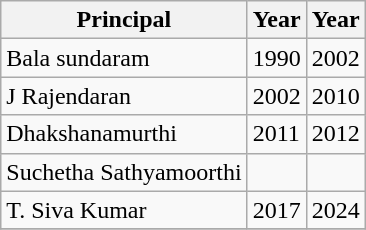<table class="wikitable">
<tr>
<th>Principal</th>
<th>Year</th>
<th>Year</th>
</tr>
<tr>
<td>Bala sundaram</td>
<td>1990</td>
<td>2002</td>
</tr>
<tr>
<td>J Rajendaran</td>
<td>2002</td>
<td>2010</td>
</tr>
<tr>
<td>Dhakshanamurthi</td>
<td>2011</td>
<td>2012</td>
</tr>
<tr>
<td>Suchetha Sathyamoorthi</td>
<td></td>
<td></td>
</tr>
<tr>
<td>T. Siva Kumar</td>
<td>2017</td>
<td>2024</td>
</tr>
<tr>
</tr>
</table>
